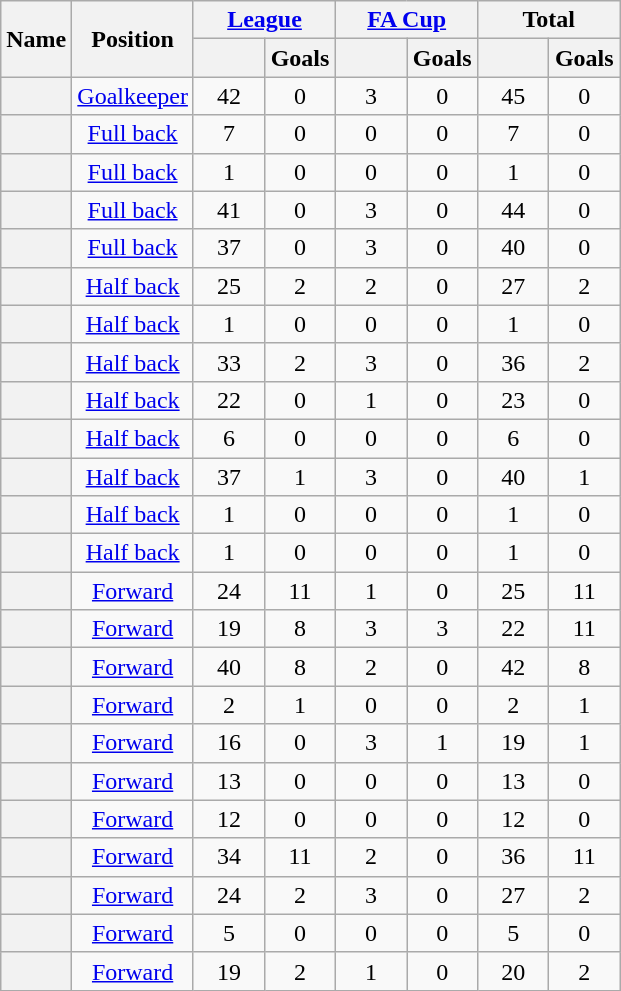<table class="wikitable sortable plainrowheaders" style=text-align:center>
<tr class="unsortable">
<th scope=col rowspan=2>Name</th>
<th scope=col rowspan=2>Position</th>
<th scope=col colspan=2><a href='#'>League</a></th>
<th scope=col colspan=2><a href='#'>FA Cup</a></th>
<th scope=col colspan=2>Total</th>
</tr>
<tr>
<th width=40 scope=col></th>
<th width=40 scope=col>Goals</th>
<th width=40 scope=col></th>
<th width=40 scope=col>Goals</th>
<th width=40 scope=col></th>
<th width=40 scope=col>Goals</th>
</tr>
<tr>
<th scope="row"></th>
<td data-sort-value="1"><a href='#'>Goalkeeper</a></td>
<td>42</td>
<td>0</td>
<td>3</td>
<td>0</td>
<td>45</td>
<td>0</td>
</tr>
<tr>
<th scope="row"></th>
<td data-sort-value="2"><a href='#'>Full back</a></td>
<td>7</td>
<td>0</td>
<td>0</td>
<td>0</td>
<td>7</td>
<td>0</td>
</tr>
<tr>
<th scope="row"></th>
<td data-sort-value="2"><a href='#'>Full back</a></td>
<td>1</td>
<td>0</td>
<td>0</td>
<td>0</td>
<td>1</td>
<td>0</td>
</tr>
<tr>
<th scope="row"></th>
<td data-sort-value="2"><a href='#'>Full back</a></td>
<td>41</td>
<td>0</td>
<td>3</td>
<td>0</td>
<td>44</td>
<td>0</td>
</tr>
<tr>
<th scope="row"></th>
<td data-sort-value="2"><a href='#'>Full back</a></td>
<td>37</td>
<td>0</td>
<td>3</td>
<td>0</td>
<td>40</td>
<td>0</td>
</tr>
<tr>
<th scope="row"></th>
<td data-sort-value="3"><a href='#'>Half back</a></td>
<td>25</td>
<td>2</td>
<td>2</td>
<td>0</td>
<td>27</td>
<td>2</td>
</tr>
<tr>
<th scope="row"></th>
<td data-sort-value="3"><a href='#'>Half back</a></td>
<td>1</td>
<td>0</td>
<td>0</td>
<td>0</td>
<td>1</td>
<td>0</td>
</tr>
<tr>
<th scope="row"></th>
<td data-sort-value="3"><a href='#'>Half back</a></td>
<td>33</td>
<td>2</td>
<td>3</td>
<td>0</td>
<td>36</td>
<td>2</td>
</tr>
<tr>
<th scope="row"></th>
<td data-sort-value="3"><a href='#'>Half back</a></td>
<td>22</td>
<td>0</td>
<td>1</td>
<td>0</td>
<td>23</td>
<td>0</td>
</tr>
<tr>
<th scope="row"></th>
<td data-sort-value="3"><a href='#'>Half back</a></td>
<td>6</td>
<td>0</td>
<td>0</td>
<td>0</td>
<td>6</td>
<td>0</td>
</tr>
<tr>
<th scope="row"></th>
<td data-sort-value="3"><a href='#'>Half back</a></td>
<td>37</td>
<td>1</td>
<td>3</td>
<td>0</td>
<td>40</td>
<td>1</td>
</tr>
<tr>
<th scope="row"></th>
<td data-sort-value="3"><a href='#'>Half back</a></td>
<td>1</td>
<td>0</td>
<td>0</td>
<td>0</td>
<td>1</td>
<td>0</td>
</tr>
<tr>
<th scope="row"></th>
<td data-sort-value="3"><a href='#'>Half back</a></td>
<td>1</td>
<td>0</td>
<td>0</td>
<td>0</td>
<td>1</td>
<td>0</td>
</tr>
<tr>
<th scope="row"></th>
<td data-sort-value="4"><a href='#'>Forward</a></td>
<td>24</td>
<td>11</td>
<td>1</td>
<td>0</td>
<td>25</td>
<td>11</td>
</tr>
<tr>
<th scope="row"></th>
<td data-sort-value="4"><a href='#'>Forward</a></td>
<td>19</td>
<td>8</td>
<td>3</td>
<td>3</td>
<td>22</td>
<td>11</td>
</tr>
<tr>
<th scope="row"></th>
<td data-sort-value="4"><a href='#'>Forward</a></td>
<td>40</td>
<td>8</td>
<td>2</td>
<td>0</td>
<td>42</td>
<td>8</td>
</tr>
<tr>
<th scope="row"> </th>
<td data-sort-value="4"><a href='#'>Forward</a></td>
<td>2</td>
<td>1</td>
<td>0</td>
<td>0</td>
<td>2</td>
<td>1</td>
</tr>
<tr>
<th scope="row"></th>
<td data-sort-value="4"><a href='#'>Forward</a></td>
<td>16</td>
<td>0</td>
<td>3</td>
<td>1</td>
<td>19</td>
<td>1</td>
</tr>
<tr>
<th scope="row"></th>
<td data-sort-value="4"><a href='#'>Forward</a></td>
<td>13</td>
<td>0</td>
<td>0</td>
<td>0</td>
<td>13</td>
<td>0</td>
</tr>
<tr>
<th scope="row"></th>
<td data-sort-value="4"><a href='#'>Forward</a></td>
<td>12</td>
<td>0</td>
<td>0</td>
<td>0</td>
<td>12</td>
<td>0</td>
</tr>
<tr>
<th scope="row"></th>
<td data-sort-value="4"><a href='#'>Forward</a></td>
<td>34</td>
<td>11</td>
<td>2</td>
<td>0</td>
<td>36</td>
<td>11</td>
</tr>
<tr>
<th scope="row"></th>
<td data-sort-value="4"><a href='#'>Forward</a></td>
<td>24</td>
<td>2</td>
<td>3</td>
<td>0</td>
<td>27</td>
<td>2</td>
</tr>
<tr>
<th scope="row"></th>
<td data-sort-value="4"><a href='#'>Forward</a></td>
<td>5</td>
<td>0</td>
<td>0</td>
<td>0</td>
<td>5</td>
<td>0</td>
</tr>
<tr>
<th scope="row"></th>
<td data-sort-value="4"><a href='#'>Forward</a></td>
<td>19</td>
<td>2</td>
<td>1</td>
<td>0</td>
<td>20</td>
<td>2</td>
</tr>
</table>
